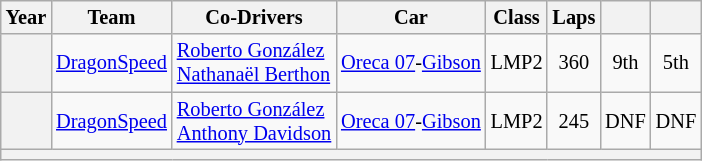<table class="wikitable" style="text-align:center; font-size:85%">
<tr>
<th>Year</th>
<th>Team</th>
<th>Co-Drivers</th>
<th>Car</th>
<th>Class</th>
<th>Laps</th>
<th></th>
<th></th>
</tr>
<tr>
<th></th>
<td align="left"nowrap> <a href='#'>DragonSpeed</a></td>
<td align="left"nowrap> <a href='#'>Roberto González</a><br> <a href='#'>Nathanaël Berthon</a></td>
<td align="left"nowrap><a href='#'>Oreca 07</a>-<a href='#'>Gibson</a></td>
<td>LMP2</td>
<td>360</td>
<td>9th</td>
<td>5th</td>
</tr>
<tr>
<th></th>
<td align="left"nowrap> <a href='#'>DragonSpeed</a></td>
<td align="left"nowrap> <a href='#'>Roberto González</a><br> <a href='#'>Anthony Davidson</a></td>
<td align="left"nowrap><a href='#'>Oreca 07</a>-<a href='#'>Gibson</a></td>
<td>LMP2</td>
<td>245</td>
<td>DNF</td>
<td>DNF</td>
</tr>
<tr>
<th colspan="8"></th>
</tr>
</table>
